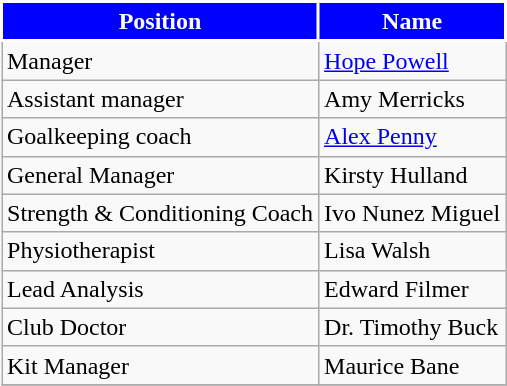<table class="wikitable">
<tr>
<th style="background:#0000FF;color:white;border:2px solid #ffffff">Position</th>
<th style="background:#0000FF;color:white;border:2px solid #ffffff">Name</th>
</tr>
<tr>
<td>Manager</td>
<td><a href='#'>Hope Powell</a></td>
</tr>
<tr>
<td>Assistant manager</td>
<td>Amy Merricks</td>
</tr>
<tr>
<td>Goalkeeping coach</td>
<td><a href='#'>Alex Penny</a></td>
</tr>
<tr>
<td>General Manager</td>
<td>Kirsty Hulland</td>
</tr>
<tr>
<td>Strength & Conditioning Coach</td>
<td>Ivo Nunez Miguel</td>
</tr>
<tr>
<td>Physiotherapist</td>
<td>Lisa Walsh</td>
</tr>
<tr>
<td>Lead Analysis</td>
<td>Edward Filmer</td>
</tr>
<tr>
<td>Club Doctor</td>
<td>Dr. Timothy Buck</td>
</tr>
<tr>
<td>Kit Manager</td>
<td>Maurice Bane</td>
</tr>
<tr>
</tr>
</table>
